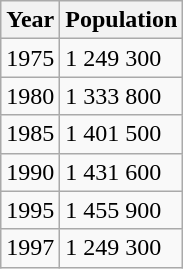<table class="wikitable">
<tr>
<th>Year</th>
<th>Population</th>
</tr>
<tr>
<td>1975</td>
<td>1 249 300</td>
</tr>
<tr>
<td>1980</td>
<td>1 333 800</td>
</tr>
<tr>
<td>1985</td>
<td>1 401 500</td>
</tr>
<tr>
<td>1990</td>
<td>1 431 600</td>
</tr>
<tr>
<td>1995</td>
<td>1 455 900</td>
</tr>
<tr>
<td>1997</td>
<td>1 249 300</td>
</tr>
</table>
